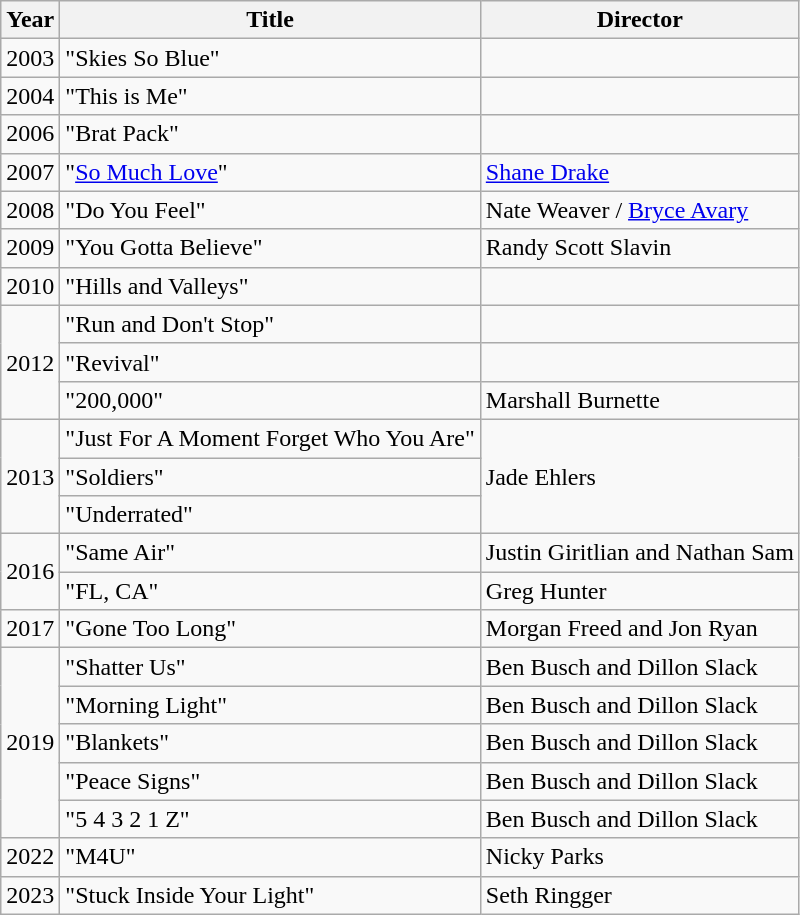<table class="wikitable">
<tr>
<th>Year</th>
<th>Title</th>
<th>Director</th>
</tr>
<tr>
<td>2003</td>
<td>"Skies So Blue"</td>
<td></td>
</tr>
<tr>
<td>2004</td>
<td>"This is Me"</td>
<td></td>
</tr>
<tr>
<td>2006</td>
<td>"Brat Pack"</td>
<td></td>
</tr>
<tr>
<td>2007</td>
<td>"<a href='#'>So Much Love</a>"</td>
<td><a href='#'>Shane Drake</a></td>
</tr>
<tr>
<td>2008</td>
<td>"Do You Feel"</td>
<td>Nate Weaver / <a href='#'>Bryce Avary</a></td>
</tr>
<tr>
<td>2009</td>
<td>"You Gotta Believe"</td>
<td>Randy Scott Slavin</td>
</tr>
<tr>
<td>2010</td>
<td>"Hills and Valleys"</td>
<td></td>
</tr>
<tr>
<td rowspan="3">2012</td>
<td>"Run and Don't Stop"</td>
<td></td>
</tr>
<tr>
<td>"Revival"</td>
<td></td>
</tr>
<tr>
<td>"200,000"</td>
<td>Marshall Burnette </td>
</tr>
<tr>
<td rowspan="3">2013</td>
<td>"Just For A Moment Forget Who You Are"</td>
<td rowspan="3">Jade Ehlers</td>
</tr>
<tr>
<td>"Soldiers"</td>
</tr>
<tr>
<td>"Underrated"</td>
</tr>
<tr>
<td rowspan="2">2016</td>
<td>"Same Air"</td>
<td>Justin Giritlian and Nathan Sam</td>
</tr>
<tr>
<td>"FL, CA"</td>
<td>Greg Hunter</td>
</tr>
<tr>
<td>2017</td>
<td>"Gone Too Long"</td>
<td>Morgan Freed and Jon Ryan</td>
</tr>
<tr>
<td rowspan="5">2019</td>
<td>"Shatter Us"</td>
<td>Ben Busch and Dillon Slack</td>
</tr>
<tr>
<td>"Morning Light"</td>
<td>Ben Busch and Dillon Slack</td>
</tr>
<tr>
<td>"Blankets"</td>
<td>Ben Busch and Dillon Slack</td>
</tr>
<tr>
<td>"Peace Signs"</td>
<td>Ben Busch and Dillon Slack</td>
</tr>
<tr>
<td>"5 4 3 2 1 Z"</td>
<td>Ben Busch and Dillon Slack</td>
</tr>
<tr>
<td>2022</td>
<td>"M4U"</td>
<td>Nicky Parks</td>
</tr>
<tr>
<td>2023</td>
<td>"Stuck Inside Your Light"</td>
<td>Seth Ringger</td>
</tr>
</table>
